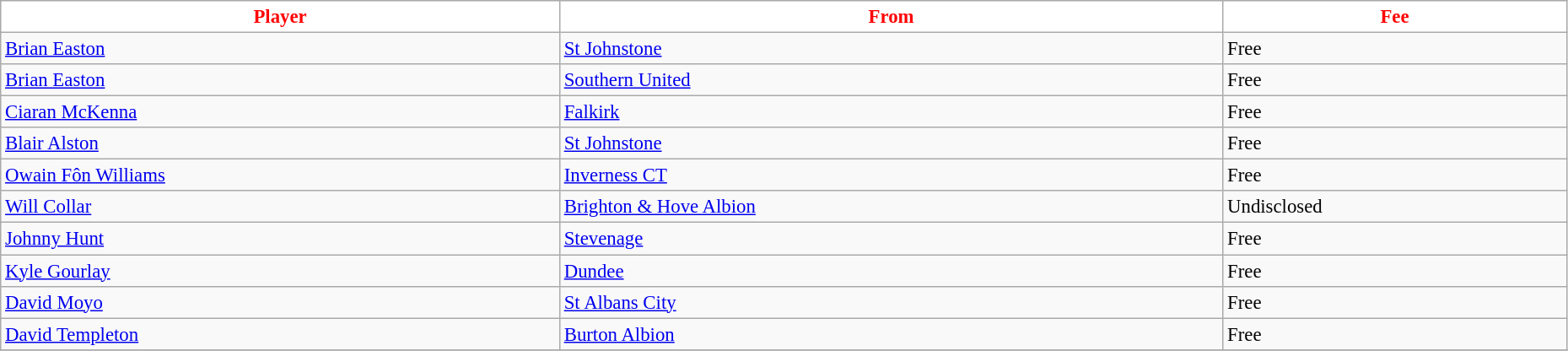<table class="wikitable" style="text-align:left; font-size:95%;width:98%;">
<tr>
<th style="background:white; color:red;">Player</th>
<th style="background:white; color:red;">From</th>
<th style="background:white; color:red;">Fee</th>
</tr>
<tr>
<td> <a href='#'>Brian Easton</a></td>
<td> <a href='#'>St Johnstone</a></td>
<td>Free</td>
</tr>
<tr>
<td> <a href='#'>Brian Easton</a></td>
<td> <a href='#'>Southern United</a></td>
<td>Free</td>
</tr>
<tr>
<td> <a href='#'>Ciaran McKenna</a></td>
<td> <a href='#'>Falkirk</a></td>
<td>Free</td>
</tr>
<tr>
<td> <a href='#'>Blair Alston</a></td>
<td> <a href='#'>St Johnstone</a></td>
<td>Free</td>
</tr>
<tr>
<td> <a href='#'>Owain Fôn Williams</a></td>
<td> <a href='#'>Inverness CT</a></td>
<td>Free</td>
</tr>
<tr>
<td> <a href='#'>Will Collar</a></td>
<td> <a href='#'>Brighton & Hove Albion</a></td>
<td>Undisclosed</td>
</tr>
<tr>
<td> <a href='#'>Johnny Hunt</a></td>
<td> <a href='#'>Stevenage</a></td>
<td>Free</td>
</tr>
<tr>
<td> <a href='#'>Kyle Gourlay</a></td>
<td> <a href='#'>Dundee</a></td>
<td>Free</td>
</tr>
<tr>
<td> <a href='#'>David Moyo</a></td>
<td> <a href='#'>St Albans City</a></td>
<td>Free</td>
</tr>
<tr>
<td> <a href='#'>David Templeton</a></td>
<td> <a href='#'>Burton Albion</a></td>
<td>Free</td>
</tr>
<tr>
</tr>
</table>
